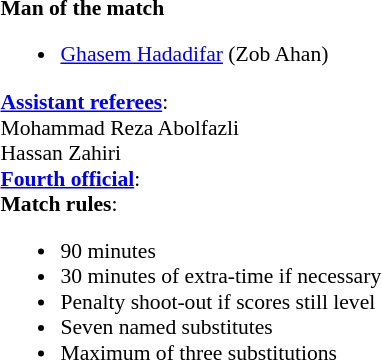<table width=50% style="font-size: 90%">
<tr>
<td><br><strong>Man of the match</strong><ul><li> <a href='#'>Ghasem Hadadifar</a> (Zob Ahan)</li></ul><strong><a href='#'>Assistant referees</a></strong>:
<br>Mohammad Reza Abolfazli
<br>Hassan Zahiri
<br><strong><a href='#'>Fourth official</a></strong>:
<br>

<strong>Match rules</strong>:<ul><li>90 minutes</li><li>30 minutes of extra-time if necessary</li><li>Penalty shoot-out if scores still level</li><li>Seven named substitutes</li><li>Maximum of three substitutions</li></ul></td>
</tr>
</table>
